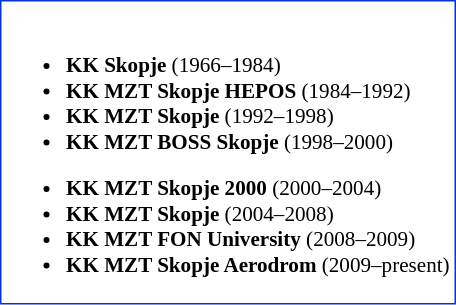<table class="toccolours" style="border: #0432db solid 1px; background: #FFFFFF; font-size: 88%">
<tr>
<td><br>
<ul><li><strong>KK Skopje</strong> (1966–1984)</li><li><strong>KK MZT Skopje HEPOS</strong> (1984–1992)</li><li><strong>KK MZT Skopje</strong> (1992–1998)</li><li><strong>KK MZT BOSS Skopje</strong> (1998–2000)</li></ul><ul><li><strong>KK MZT Skopje 2000</strong> (2000–2004)</li><li><strong>KK MZT Skopje</strong> (2004–2008)</li><li><strong>KK MZT FON University</strong> (2008–2009)</li><li><strong>KK MZT Skopje Aerodrom</strong> (2009–present)</li></ul></td>
</tr>
</table>
